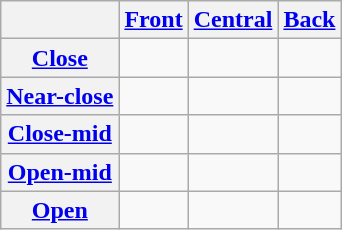<table class="wikitable" style="text-align: center;">
<tr>
<th></th>
<th><a href='#'>Front</a></th>
<th><a href='#'>Central</a></th>
<th><a href='#'>Back</a></th>
</tr>
<tr>
<th><a href='#'>Close</a></th>
<td></td>
<td></td>
<td></td>
</tr>
<tr>
<th><a href='#'>Near-close</a></th>
<td></td>
<td></td>
<td></td>
</tr>
<tr>
<th><a href='#'>Close-mid</a></th>
<td></td>
<td></td>
<td></td>
</tr>
<tr>
<th><a href='#'>Open-mid</a></th>
<td></td>
<td></td>
<td></td>
</tr>
<tr>
<th><a href='#'>Open</a></th>
<td></td>
<td></td>
<td></td>
</tr>
</table>
